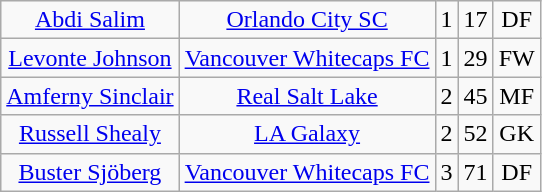<table class="wikitable" style="text-align: center;">
<tr>
<td><a href='#'>Abdi Salim</a></td>
<td><a href='#'>Orlando City SC</a></td>
<td>1</td>
<td>17</td>
<td>DF</td>
</tr>
<tr>
<td><a href='#'>Levonte Johnson</a></td>
<td><a href='#'>Vancouver Whitecaps FC</a></td>
<td>1</td>
<td>29</td>
<td>FW</td>
</tr>
<tr>
<td><a href='#'>Amferny Sinclair</a></td>
<td><a href='#'>Real Salt Lake</a></td>
<td>2</td>
<td>45</td>
<td>MF</td>
</tr>
<tr>
<td><a href='#'>Russell Shealy</a></td>
<td><a href='#'>LA Galaxy</a></td>
<td>2</td>
<td>52</td>
<td>GK</td>
</tr>
<tr>
<td><a href='#'>Buster Sjöberg</a></td>
<td><a href='#'>Vancouver Whitecaps FC</a></td>
<td>3</td>
<td>71</td>
<td>DF</td>
</tr>
</table>
